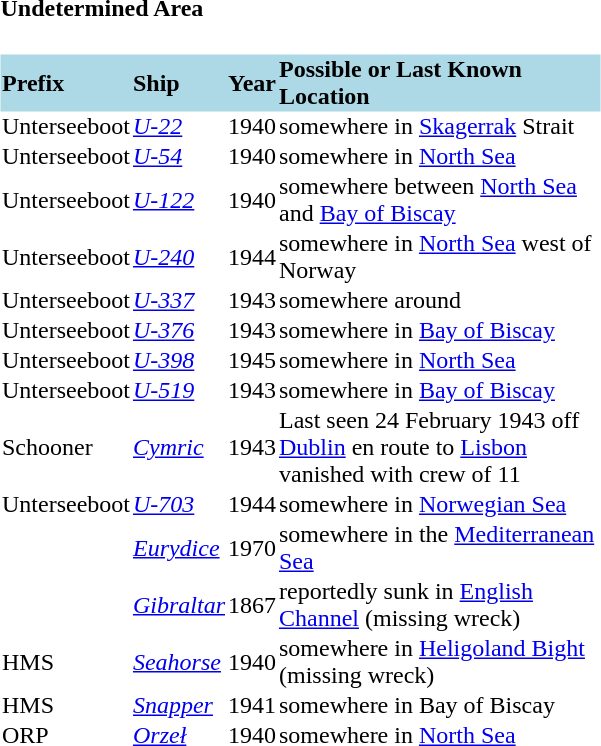<table class="collapsible collapsed" style="text-align: left; margin-bottom: 0; ">
<tr>
<th style="width:400px;"><strong>Undetermined Area</strong></th>
</tr>
<tr>
<td><br><table class="sortable" style="margin-bottom: 0;" cellpadding="1" cellspacing="0">
<tr>
<th style="background:#ADD8E6;"><strong>Prefix</strong></th>
<th style="background:#ADD8E6;"><strong>Ship</strong></th>
<th style="background:#ADD8E6;"><strong>Year</strong></th>
<th style="background:#ADD8E6;" class="unsortable">Possible or Last Known Location</th>
</tr>
<tr>
<td>Unterseeboot</td>
<td><a href='#'><em>U-22</em></a></td>
<td style="text-align:center;">1940</td>
<td>somewhere in <a href='#'>Skagerrak</a> Strait</td>
</tr>
<tr>
<td>Unterseeboot</td>
<td><a href='#'><em>U-54</em></a></td>
<td style="text-align:center;">1940</td>
<td>somewhere in <a href='#'>North Sea</a></td>
</tr>
<tr>
<td>Unterseeboot</td>
<td><a href='#'><em>U-122</em></a></td>
<td style="text-align:center;">1940</td>
<td>somewhere between <a href='#'>North Sea</a> and <a href='#'>Bay of Biscay</a></td>
</tr>
<tr>
<td>Unterseeboot</td>
<td><a href='#'><em>U-240</em></a></td>
<td style="text-align:center;">1944</td>
<td>somewhere in <a href='#'>North Sea</a> west of Norway</td>
</tr>
<tr>
<td>Unterseeboot</td>
<td><a href='#'><em>U-337</em></a></td>
<td style="text-align:center;">1943</td>
<td>somewhere around </td>
</tr>
<tr>
<td>Unterseeboot</td>
<td><a href='#'><em>U-376</em></a></td>
<td style="text-align:center;">1943</td>
<td>somewhere in <a href='#'>Bay of Biscay</a></td>
</tr>
<tr>
<td>Unterseeboot</td>
<td><a href='#'><em>U-398</em></a></td>
<td style="text-align:center;">1945</td>
<td>somewhere in <a href='#'>North Sea</a></td>
</tr>
<tr>
<td>Unterseeboot</td>
<td><a href='#'><em>U-519</em></a></td>
<td style="text-align:center;">1943</td>
<td>somewhere in <a href='#'>Bay of Biscay</a></td>
</tr>
<tr>
<td>Schooner</td>
<td><a href='#'><em>Cymric</em></a></td>
<td style="text-align:center;">1943</td>
<td>Last seen 24 February 1943 off <a href='#'>Dublin</a> en route to <a href='#'>Lisbon</a> vanished with crew of 11</td>
</tr>
<tr>
<td>Unterseeboot</td>
<td><a href='#'><em>U-703</em></a></td>
<td style="text-align:center;">1944</td>
<td>somewhere in <a href='#'>Norwegian Sea</a></td>
</tr>
<tr>
<td></td>
<td><a href='#'><em>Eurydice</em></a></td>
<td style="text-align:center;">1970</td>
<td>somewhere in the <a href='#'>Mediterranean Sea</a></td>
</tr>
<tr>
<td></td>
<td><a href='#'><em>Gibraltar</em></a></td>
<td style="text-align:center;">1867</td>
<td>reportedly sunk in <a href='#'>English Channel</a> (missing wreck)</td>
</tr>
<tr>
<td>HMS</td>
<td><a href='#'><em>Seahorse</em></a></td>
<td style="text-align:center;">1940</td>
<td>somewhere in <a href='#'>Heligoland Bight</a> (missing wreck)</td>
</tr>
<tr>
<td>HMS</td>
<td><a href='#'><em>Snapper</em></a></td>
<td style="text-align:center;">1941</td>
<td>somewhere in Bay of Biscay</td>
</tr>
<tr>
<td>ORP</td>
<td><a href='#'><em>Orzeł</em></a></td>
<td style="text-align:center;">1940</td>
<td>somewhere in <a href='#'>North Sea</a></td>
</tr>
</table>
</td>
</tr>
</table>
